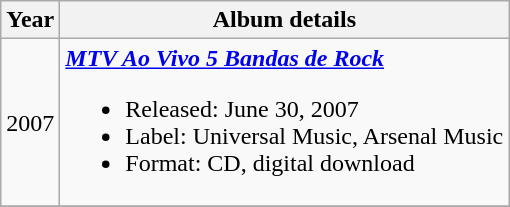<table class="wikitable" style=text-align:center;>
<tr>
<th align="left">Year</th>
<th align="left">Album details</th>
</tr>
<tr>
<td>2007</td>
<td align=left><strong><em><a href='#'>MTV Ao Vivo 5 Bandas de Rock</a></em></strong><br><ul><li>Released: June 30, 2007</li><li>Label: Universal Music, Arsenal Music</li><li>Format: CD, digital download</li></ul></td>
</tr>
<tr>
</tr>
</table>
